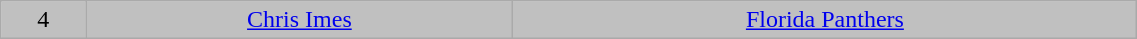<table class="wikitable" width="60%">
<tr align="center" bgcolor="C0C0C0">
<td>4</td>
<td><a href='#'>Chris Imes</a></td>
<td><a href='#'>Florida Panthers</a></td>
</tr>
</table>
